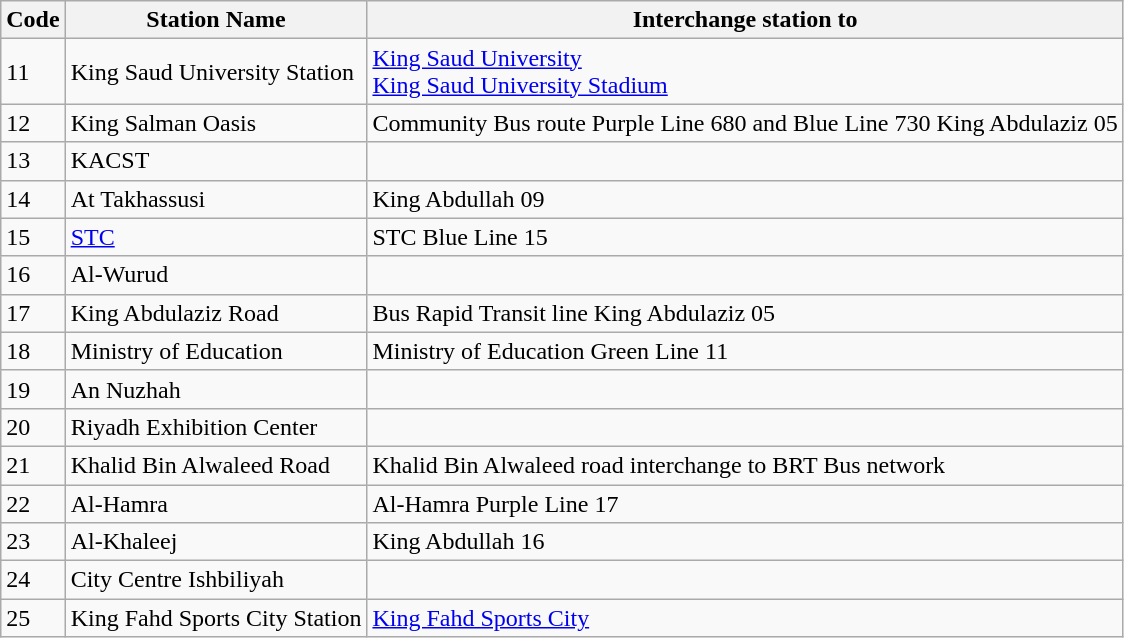<table class="wikitable">
<tr>
<th>Code</th>
<th>Station Name</th>
<th>Interchange station to</th>
</tr>
<tr>
<td>11</td>
<td>King Saud University Station</td>
<td><a href='#'>King Saud University</a><br><a href='#'>King Saud University Stadium</a></td>
</tr>
<tr>
<td>12</td>
<td>King Salman Oasis</td>
<td>Community Bus route Purple Line 680 and Blue Line 730 King Abdulaziz 05</td>
</tr>
<tr>
<td>13</td>
<td>KACST</td>
<td></td>
</tr>
<tr>
<td>14</td>
<td>At Takhassusi</td>
<td>King Abdullah 09</td>
</tr>
<tr>
<td>15</td>
<td><a href='#'>STC</a></td>
<td>STC Blue Line 15</td>
</tr>
<tr>
<td>16</td>
<td>Al-Wurud</td>
<td></td>
</tr>
<tr>
<td>17</td>
<td>King Abdulaziz Road</td>
<td>Bus Rapid Transit line King Abdulaziz 05</td>
</tr>
<tr>
<td>18</td>
<td>Ministry of Education</td>
<td>Ministry of Education Green Line 11</td>
</tr>
<tr>
<td>19</td>
<td>An Nuzhah</td>
<td></td>
</tr>
<tr>
<td>20</td>
<td>Riyadh Exhibition Center</td>
<td></td>
</tr>
<tr>
<td>21</td>
<td>Khalid Bin Alwaleed Road</td>
<td>Khalid Bin Alwaleed road interchange to BRT Bus network</td>
</tr>
<tr>
<td>22</td>
<td>Al-Hamra</td>
<td>Al-Hamra Purple Line 17</td>
</tr>
<tr>
<td>23</td>
<td>Al-Khaleej</td>
<td>King Abdullah 16</td>
</tr>
<tr>
<td>24</td>
<td>City Centre Ishbiliyah</td>
<td></td>
</tr>
<tr>
<td>25</td>
<td>King Fahd Sports City Station</td>
<td><a href='#'>King Fahd Sports City</a></td>
</tr>
</table>
